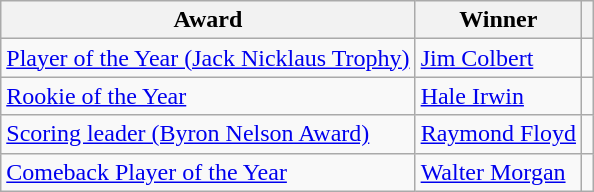<table class="wikitable">
<tr>
<th>Award</th>
<th>Winner</th>
<th></th>
</tr>
<tr>
<td><a href='#'>Player of the Year (Jack Nicklaus Trophy)</a></td>
<td> <a href='#'>Jim Colbert</a></td>
<td></td>
</tr>
<tr>
<td><a href='#'>Rookie of the Year</a></td>
<td> <a href='#'>Hale Irwin</a></td>
<td></td>
</tr>
<tr>
<td><a href='#'>Scoring leader (Byron Nelson Award)</a></td>
<td> <a href='#'>Raymond Floyd</a></td>
<td></td>
</tr>
<tr>
<td><a href='#'>Comeback Player of the Year</a></td>
<td> <a href='#'>Walter Morgan</a></td>
<td></td>
</tr>
</table>
